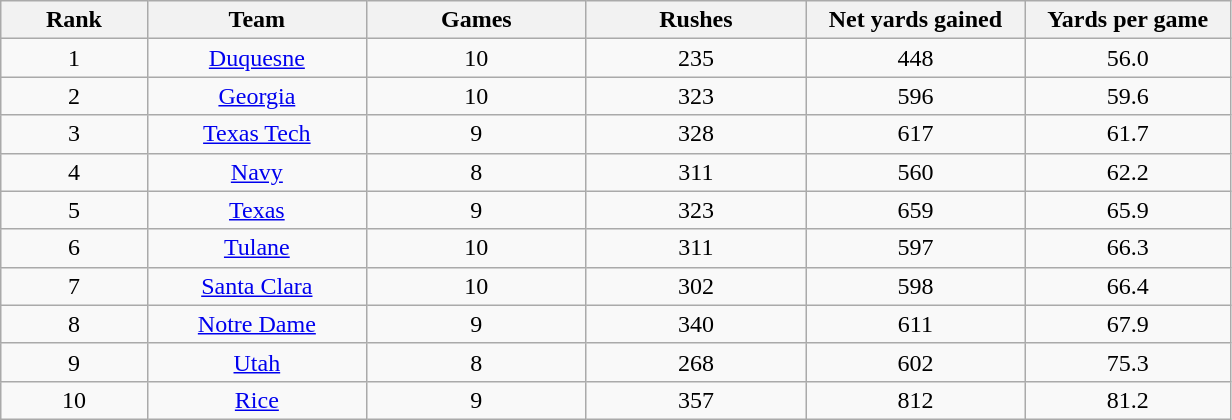<table class="wikitable sortable">
<tr>
<th bgcolor="#DDDDFF" width="10%">Rank</th>
<th bgcolor="#DDDDFF" width="15%">Team</th>
<th bgcolor="#DDDDFF" width="15%">Games</th>
<th bgcolor="#DDDDFF" width="15%">Rushes</th>
<th bgcolor="#DDDDFF" width="15%">Net yards gained</th>
<th bgcolor="#DDDDFF" width="14%">Yards per game</th>
</tr>
<tr align="center">
<td>1</td>
<td><a href='#'>Duquesne</a></td>
<td>10</td>
<td>235</td>
<td>448</td>
<td>56.0</td>
</tr>
<tr align="center">
<td>2</td>
<td><a href='#'>Georgia</a></td>
<td>10</td>
<td>323</td>
<td>596</td>
<td>59.6</td>
</tr>
<tr align="center">
<td>3</td>
<td><a href='#'>Texas Tech</a></td>
<td>9</td>
<td>328</td>
<td>617</td>
<td>61.7</td>
</tr>
<tr align="center">
<td>4</td>
<td><a href='#'>Navy</a></td>
<td>8</td>
<td>311</td>
<td>560</td>
<td>62.2</td>
</tr>
<tr align="center">
<td>5</td>
<td><a href='#'>Texas</a></td>
<td>9</td>
<td>323</td>
<td>659</td>
<td>65.9</td>
</tr>
<tr align="center">
<td>6</td>
<td><a href='#'>Tulane</a></td>
<td>10</td>
<td>311</td>
<td>597</td>
<td>66.3</td>
</tr>
<tr align="center">
<td>7</td>
<td><a href='#'>Santa Clara</a></td>
<td>10</td>
<td>302</td>
<td>598</td>
<td>66.4</td>
</tr>
<tr align="center">
<td>8</td>
<td><a href='#'>Notre Dame</a></td>
<td>9</td>
<td>340</td>
<td>611</td>
<td>67.9</td>
</tr>
<tr align="center">
<td>9</td>
<td><a href='#'>Utah</a></td>
<td>8</td>
<td>268</td>
<td>602</td>
<td>75.3</td>
</tr>
<tr align="center">
<td>10</td>
<td><a href='#'>Rice</a></td>
<td>9</td>
<td>357</td>
<td>812</td>
<td>81.2</td>
</tr>
</table>
